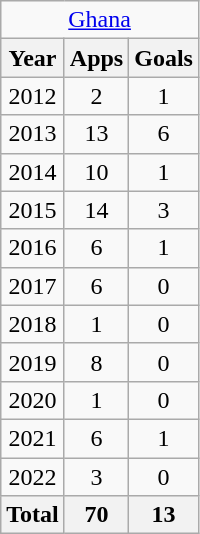<table class="wikitable" style="text-align:center">
<tr>
<td colspan="3"><a href='#'>Ghana</a></td>
</tr>
<tr>
<th>Year</th>
<th>Apps</th>
<th>Goals</th>
</tr>
<tr>
<td>2012</td>
<td>2</td>
<td>1</td>
</tr>
<tr>
<td>2013</td>
<td>13</td>
<td>6</td>
</tr>
<tr>
<td>2014</td>
<td>10</td>
<td>1</td>
</tr>
<tr>
<td>2015</td>
<td>14</td>
<td>3</td>
</tr>
<tr>
<td>2016</td>
<td>6</td>
<td>1</td>
</tr>
<tr>
<td>2017</td>
<td>6</td>
<td>0</td>
</tr>
<tr>
<td>2018</td>
<td>1</td>
<td>0</td>
</tr>
<tr>
<td>2019</td>
<td>8</td>
<td>0</td>
</tr>
<tr>
<td>2020</td>
<td>1</td>
<td>0</td>
</tr>
<tr>
<td>2021</td>
<td>6</td>
<td>1</td>
</tr>
<tr>
<td>2022</td>
<td>3</td>
<td>0</td>
</tr>
<tr>
<th>Total</th>
<th>70</th>
<th>13</th>
</tr>
</table>
